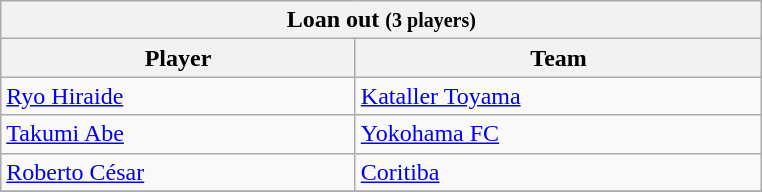<table class="wikitable collapsible collapsed">
<tr>
<th colspan="2" width="500"> <strong>Loan out</strong> <small>(3 players)</small></th>
</tr>
<tr>
<th>Player</th>
<th>Team</th>
</tr>
<tr>
<td> <a href='#'>Ryo Hiraide</a></td>
<td> <a href='#'>Kataller Toyama</a></td>
</tr>
<tr>
<td> <a href='#'>Takumi Abe</a></td>
<td> <a href='#'>Yokohama FC</a></td>
</tr>
<tr>
<td> <a href='#'>Roberto César</a></td>
<td> <a href='#'>Coritiba</a></td>
</tr>
<tr>
</tr>
</table>
